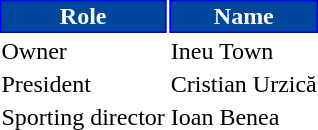<table class="toccolours">
<tr>
<th style="background:#00469c;color:#FFFFFF;border:1px solid #0000FF;">Role</th>
<th style="background:#00469c;color:#FFFFFF;border:1px solid #0000FF;">Name</th>
</tr>
<tr>
<td>Owner</td>
<td> Ineu Town</td>
</tr>
<tr>
<td>President</td>
<td> Cristian Urzică</td>
</tr>
<tr>
<td>Sporting director</td>
<td> Ioan Benea</td>
</tr>
</table>
